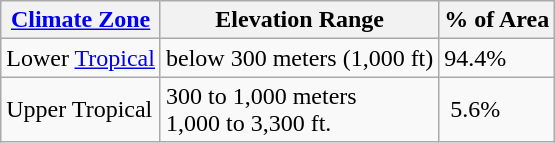<table class="wikitable">
<tr>
<th><a href='#'>Climate Zone</a></th>
<th>Elevation Range</th>
<th>% of Area</th>
</tr>
<tr>
<td>Lower <a href='#'>Tropical</a></td>
<td>below 300 meters (1,000 ft)</td>
<td>94.4%</td>
</tr>
<tr>
<td>Upper Tropical</td>
<td>300 to 1,000 meters<br>1,000 to 3,300 ft.</td>
<td> 5.6%</td>
</tr>
</table>
